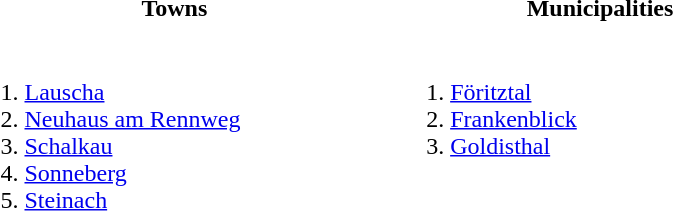<table>
<tr>
<th width=33%>Towns</th>
<th width=33%>Municipalities</th>
</tr>
<tr valign=top>
<td><br><ol><li><a href='#'>Lauscha</a></li><li><a href='#'>Neuhaus am Rennweg</a></li><li><a href='#'>Schalkau</a></li><li><a href='#'>Sonneberg</a></li><li><a href='#'>Steinach</a></li></ol></td>
<td><br><ol><li><a href='#'>Föritztal</a></li><li><a href='#'>Frankenblick</a></li><li><a href='#'>Goldisthal</a></li></ol></td>
</tr>
</table>
